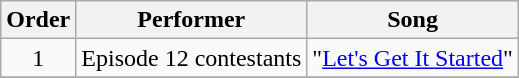<table class="wikitable" style="text-align:center">
<tr>
<th>Order</th>
<th>Performer</th>
<th>Song</th>
</tr>
<tr>
<td>1</td>
<td>Episode 12 contestants</td>
<td>"<a href='#'>Let's Get It Started</a>"</td>
</tr>
<tr>
</tr>
</table>
